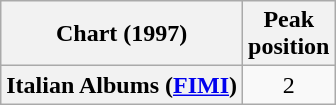<table class="wikitable sortable plainrowheaders" style="text-align:center">
<tr>
<th scope="col">Chart (1997)</th>
<th scope="col">Peak<br>position</th>
</tr>
<tr>
<th scope="row">Italian Albums (<a href='#'>FIMI</a>)</th>
<td>2</td>
</tr>
</table>
